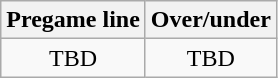<table class="wikitable">
<tr align="center">
<th style=>Pregame line</th>
<th style=>Over/under</th>
</tr>
<tr align="center">
<td>TBD</td>
<td>TBD</td>
</tr>
</table>
